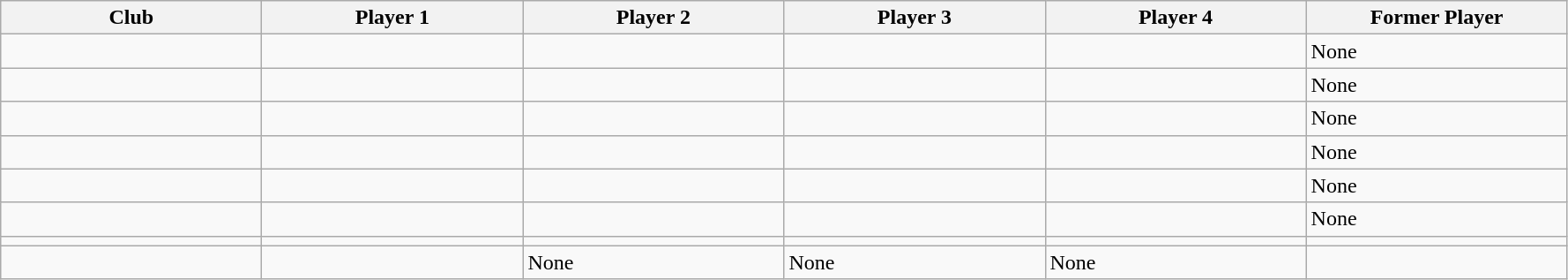<table class="wikitable ">
<tr>
<th style="width:190px;">Club</th>
<th style="width:190px;">Player 1</th>
<th style="width:190px;">Player 2</th>
<th style="width:190px;">Player 3</th>
<th style="width:190px;">Player 4</th>
<th style="width:190px;">Former Player</th>
</tr>
<tr>
<td></td>
<td></td>
<td></td>
<td></td>
<td></td>
<td>None</td>
</tr>
<tr>
<td></td>
<td></td>
<td></td>
<td></td>
<td></td>
<td>None</td>
</tr>
<tr>
<td></td>
<td></td>
<td></td>
<td></td>
<td></td>
<td>None</td>
</tr>
<tr>
<td></td>
<td></td>
<td></td>
<td></td>
<td></td>
<td>None</td>
</tr>
<tr>
<td></td>
<td></td>
<td></td>
<td></td>
<td></td>
<td>None</td>
</tr>
<tr>
<td></td>
<td></td>
<td></td>
<td></td>
<td></td>
<td>None</td>
</tr>
<tr>
<td></td>
<td></td>
<td></td>
<td></td>
<td></td>
<td></td>
</tr>
<tr>
<td></td>
<td></td>
<td>None</td>
<td>None</td>
<td>None</td>
<td></td>
</tr>
</table>
